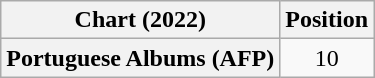<table class="wikitable sortable plainrowheaders" style="text-align:center">
<tr>
<th scope="col">Chart (2022)</th>
<th scope="col">Position</th>
</tr>
<tr>
<th scope="row">Portuguese Albums (AFP)</th>
<td>10</td>
</tr>
</table>
